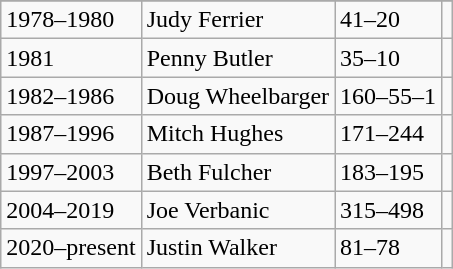<table class="wikitable">
<tr style="text-align:center;">
</tr>
<tr>
<td>1978–1980</td>
<td>Judy Ferrier</td>
<td>41–20</td>
<td></td>
</tr>
<tr>
<td>1981</td>
<td>Penny Butler</td>
<td>35–10</td>
<td></td>
</tr>
<tr>
<td>1982–1986</td>
<td>Doug Wheelbarger</td>
<td>160–55–1</td>
<td></td>
</tr>
<tr>
<td>1987–1996</td>
<td>Mitch Hughes</td>
<td>171–244</td>
<td></td>
</tr>
<tr>
<td>1997–2003</td>
<td>Beth Fulcher</td>
<td>183–195</td>
<td></td>
</tr>
<tr>
<td>2004–2019</td>
<td>Joe Verbanic</td>
<td>315–498</td>
<td></td>
</tr>
<tr>
<td>2020–present</td>
<td>Justin Walker</td>
<td>81–78</td>
<td></td>
</tr>
</table>
